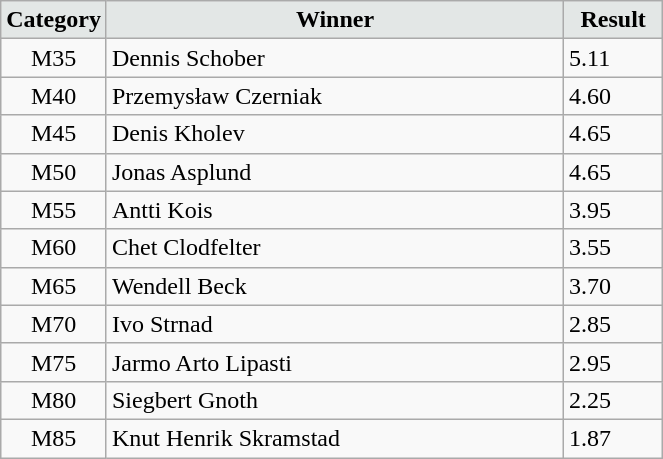<table class="wikitable" width=35%>
<tr>
<td width=15% align="center" bgcolor=#E3E7E6><strong>Category</strong></td>
<td align="center" bgcolor=#E3E7E6> <strong>Winner</strong></td>
<td width=15% align="center" bgcolor=#E3E7E6><strong>Result</strong></td>
</tr>
<tr>
<td align="center">M35</td>
<td> Dennis Schober</td>
<td>5.11</td>
</tr>
<tr>
<td align="center">M40</td>
<td> Przemysław Czerniak</td>
<td>4.60</td>
</tr>
<tr>
<td align="center">M45</td>
<td> Denis Kholev</td>
<td>4.65</td>
</tr>
<tr>
<td align="center">M50</td>
<td> Jonas Asplund</td>
<td>4.65</td>
</tr>
<tr>
<td align="center">M55</td>
<td> Antti Kois</td>
<td>3.95</td>
</tr>
<tr>
<td align="center">M60</td>
<td> Chet Clodfelter</td>
<td>3.55</td>
</tr>
<tr>
<td align="center">M65</td>
<td> Wendell Beck</td>
<td>3.70</td>
</tr>
<tr>
<td align="center">M70</td>
<td> Ivo Strnad</td>
<td>2.85</td>
</tr>
<tr>
<td align="center">M75</td>
<td> Jarmo Arto Lipasti</td>
<td>2.95</td>
</tr>
<tr>
<td align="center">M80</td>
<td> Siegbert Gnoth</td>
<td>2.25</td>
</tr>
<tr>
<td align="center">M85</td>
<td> Knut Henrik Skramstad</td>
<td>1.87</td>
</tr>
</table>
